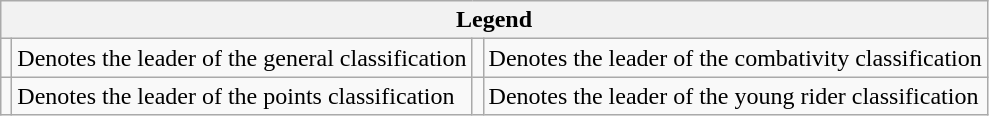<table class="wikitable">
<tr>
<th colspan="4">Legend</th>
</tr>
<tr>
<td></td>
<td>Denotes the leader of the general classification</td>
<td></td>
<td>Denotes the leader of the combativity classification</td>
</tr>
<tr>
<td></td>
<td>Denotes the leader of the points classification</td>
<td></td>
<td>Denotes the leader of the young rider classification</td>
</tr>
</table>
